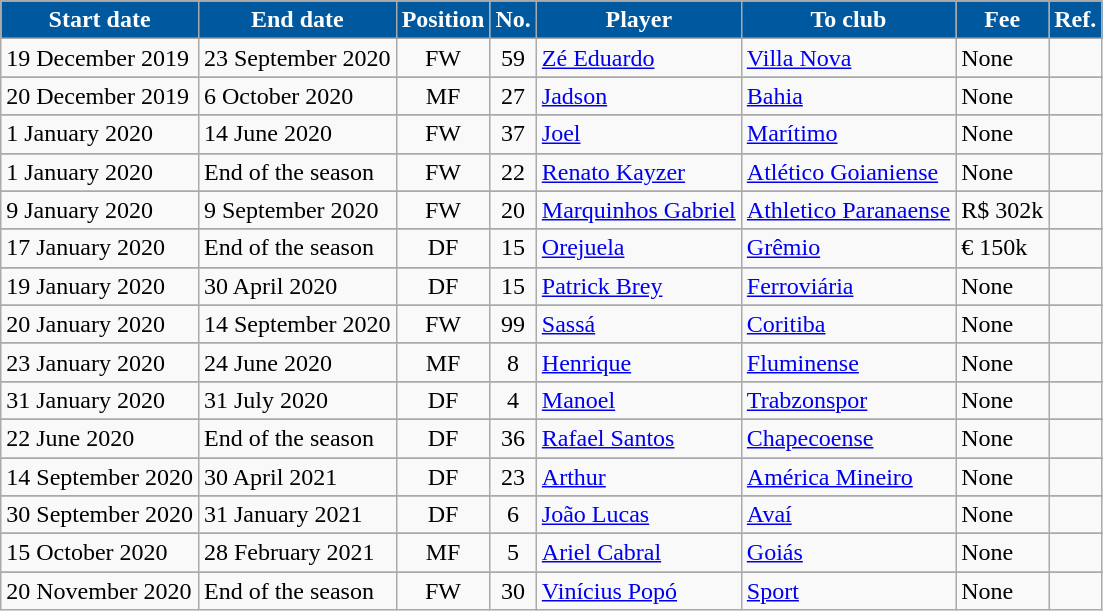<table class="wikitable sortable">
<tr>
<th style="background:#00599F; color:white;">Start date</th>
<th style="background:#00599F; color:white;">End date</th>
<th style="background:#00599F; color:white;">Position</th>
<th style="background:#00599F; color:white;">No.</th>
<th style="background:#00599F; color:white;">Player</th>
<th style="background:#00599F; color:white;">To club</th>
<th style="background:#00599F; color:white;">Fee</th>
<th style="background:#00599F; color:white;">Ref.</th>
</tr>
<tr>
<td>19 December 2019</td>
<td>23 September 2020</td>
<td style="text-align:center;">FW</td>
<td style="text-align:center;">59</td>
<td style="text-align:left"> <a href='#'>Zé Eduardo</a></td>
<td style="text-align:left"> <a href='#'>Villa Nova</a></td>
<td>None</td>
<td></td>
</tr>
<tr>
</tr>
<tr>
<td>20 December 2019</td>
<td>6 October 2020</td>
<td style="text-align:center;">MF</td>
<td style="text-align:center;">27</td>
<td style="text-align:left"> <a href='#'>Jadson</a></td>
<td style="text-align:left"> <a href='#'>Bahia</a></td>
<td>None</td>
<td></td>
</tr>
<tr>
</tr>
<tr>
<td>1 January 2020</td>
<td>14 June 2020</td>
<td style="text-align:center;">FW</td>
<td style="text-align:center;">37</td>
<td style="text-align:left"> <a href='#'>Joel</a></td>
<td style="text-align:left"> <a href='#'>Marítimo</a></td>
<td>None</td>
<td></td>
</tr>
<tr>
</tr>
<tr>
<td>1 January 2020</td>
<td>End of the season</td>
<td style="text-align:center;">FW</td>
<td style="text-align:center;">22</td>
<td style="text-align:left"> <a href='#'>Renato Kayzer</a></td>
<td style="text-align:left"> <a href='#'>Atlético Goianiense</a></td>
<td>None</td>
<td></td>
</tr>
<tr>
</tr>
<tr>
<td>9 January 2020</td>
<td>9 September 2020</td>
<td style="text-align:center;">FW</td>
<td style="text-align:center;">20</td>
<td style="text-align:left"> <a href='#'>Marquinhos Gabriel</a></td>
<td style="text-align:left"> <a href='#'>Athletico Paranaense</a></td>
<td>R$ 302k</td>
<td></td>
</tr>
<tr>
</tr>
<tr>
<td>17 January 2020</td>
<td>End of the season</td>
<td style="text-align:center;">DF</td>
<td style="text-align:center;">15</td>
<td style="text-align:left"> <a href='#'>Orejuela</a></td>
<td style="text-align:left"> <a href='#'>Grêmio</a></td>
<td>€ 150k</td>
<td></td>
</tr>
<tr>
</tr>
<tr>
<td>19 January 2020</td>
<td>30 April 2020</td>
<td style="text-align:center;">DF</td>
<td style="text-align:center;">15</td>
<td style="text-align:left"> <a href='#'>Patrick Brey</a></td>
<td style="text-align:left"> <a href='#'>Ferroviária</a></td>
<td>None</td>
<td></td>
</tr>
<tr>
</tr>
<tr>
<td>20 January 2020</td>
<td>14 September 2020</td>
<td style="text-align:center;">FW</td>
<td style="text-align:center;">99</td>
<td style="text-align:left"> <a href='#'>Sassá</a></td>
<td style="text-align:left"> <a href='#'>Coritiba</a></td>
<td>None</td>
<td></td>
</tr>
<tr>
</tr>
<tr>
<td>23 January 2020</td>
<td>24 June 2020</td>
<td style="text-align:center;">MF</td>
<td style="text-align:center;">8</td>
<td style="text-align:left"> <a href='#'>Henrique</a></td>
<td style="text-align:left"> <a href='#'>Fluminense</a></td>
<td>None</td>
<td></td>
</tr>
<tr>
</tr>
<tr>
<td>31 January 2020</td>
<td>31 July 2020</td>
<td style="text-align:center;">DF</td>
<td style="text-align:center;">4</td>
<td style="text-align:left"> <a href='#'>Manoel</a></td>
<td style="text-align:left"> <a href='#'>Trabzonspor</a></td>
<td>None</td>
<td></td>
</tr>
<tr>
</tr>
<tr>
<td>22 June 2020</td>
<td>End of the season</td>
<td style="text-align:center;">DF</td>
<td style="text-align:center;">36</td>
<td style="text-align:left"> <a href='#'>Rafael Santos</a></td>
<td style="text-align:left"> <a href='#'>Chapecoense</a></td>
<td>None</td>
<td></td>
</tr>
<tr>
</tr>
<tr>
<td>14 September 2020</td>
<td>30 April 2021</td>
<td style="text-align:center;">DF</td>
<td style="text-align:center;">23</td>
<td style="text-align:left"> <a href='#'>Arthur</a></td>
<td style="text-align:left"> <a href='#'>América Mineiro</a></td>
<td>None</td>
<td></td>
</tr>
<tr>
</tr>
<tr>
<td>30 September 2020</td>
<td>31 January 2021</td>
<td style="text-align:center;">DF</td>
<td style="text-align:center;">6</td>
<td style="text-align:left"> <a href='#'>João Lucas</a></td>
<td style="text-align:left"> <a href='#'>Avaí</a></td>
<td>None</td>
<td></td>
</tr>
<tr>
</tr>
<tr>
<td>15 October 2020</td>
<td>28 February 2021</td>
<td style="text-align:center;">MF</td>
<td style="text-align:center;">5</td>
<td style="text-align:left"> <a href='#'>Ariel Cabral</a></td>
<td style="text-align:left"> <a href='#'>Goiás</a></td>
<td>None</td>
<td></td>
</tr>
<tr>
</tr>
<tr>
<td>20 November 2020</td>
<td>End of the season</td>
<td style="text-align:center;">FW</td>
<td style="text-align:center;">30</td>
<td style="text-align:left"> <a href='#'>Vinícius Popó</a></td>
<td style="text-align:left"> <a href='#'>Sport</a></td>
<td>None</td>
<td></td>
</tr>
</table>
